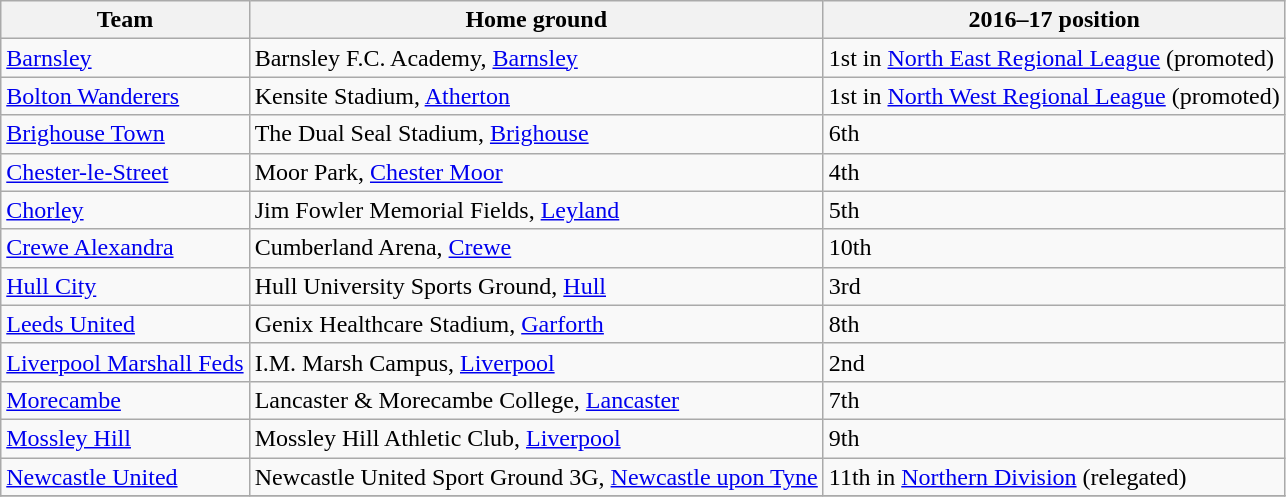<table class=wikitable>
<tr>
<th>Team</th>
<th>Home ground</th>
<th>2016–17 position</th>
</tr>
<tr>
<td><a href='#'>Barnsley</a></td>
<td>Barnsley F.C. Academy, <a href='#'>Barnsley</a></td>
<td>1st in <a href='#'>North East Regional League</a> (promoted)</td>
</tr>
<tr>
<td><a href='#'>Bolton Wanderers</a></td>
<td>Kensite Stadium, <a href='#'>Atherton</a></td>
<td>1st in <a href='#'>North West Regional League</a> (promoted)</td>
</tr>
<tr>
<td><a href='#'>Brighouse Town</a></td>
<td>The Dual Seal Stadium, <a href='#'>Brighouse</a></td>
<td>6th</td>
</tr>
<tr>
<td><a href='#'>Chester-le-Street</a></td>
<td>Moor Park, <a href='#'>Chester Moor</a></td>
<td>4th</td>
</tr>
<tr>
<td><a href='#'>Chorley</a></td>
<td>Jim Fowler Memorial Fields, <a href='#'>Leyland</a></td>
<td>5th</td>
</tr>
<tr>
<td><a href='#'>Crewe Alexandra</a></td>
<td>Cumberland Arena, <a href='#'>Crewe</a></td>
<td>10th</td>
</tr>
<tr>
<td><a href='#'>Hull City</a></td>
<td>Hull University Sports Ground, <a href='#'>Hull</a></td>
<td>3rd</td>
</tr>
<tr>
<td><a href='#'>Leeds United</a></td>
<td>Genix Healthcare Stadium, <a href='#'>Garforth</a></td>
<td>8th</td>
</tr>
<tr>
<td><a href='#'>Liverpool Marshall Feds</a></td>
<td>I.M. Marsh Campus, <a href='#'>Liverpool</a></td>
<td>2nd</td>
</tr>
<tr>
<td><a href='#'>Morecambe</a></td>
<td>Lancaster & Morecambe College, <a href='#'>Lancaster</a></td>
<td>7th</td>
</tr>
<tr>
<td><a href='#'>Mossley Hill</a></td>
<td>Mossley Hill Athletic Club, <a href='#'>Liverpool</a></td>
<td>9th</td>
</tr>
<tr>
<td><a href='#'>Newcastle United</a></td>
<td>Newcastle United Sport Ground 3G, <a href='#'>Newcastle upon Tyne</a></td>
<td>11th in <a href='#'>Northern Division</a> (relegated)</td>
</tr>
<tr>
</tr>
</table>
